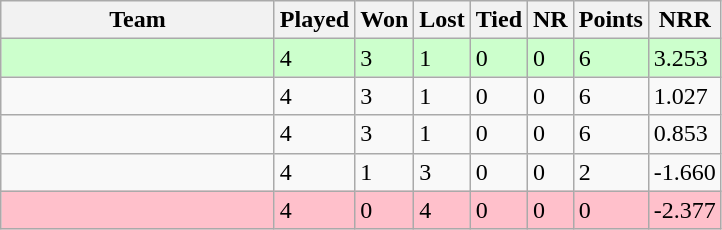<table class="wikitable">
<tr>
<th width=175>Team</th>
<th>Played</th>
<th>Won</th>
<th>Lost</th>
<th>Tied</th>
<th>NR</th>
<th>Points</th>
<th>NRR</th>
</tr>
<tr style="background:#ccffcc">
<td></td>
<td>4</td>
<td>3</td>
<td>1</td>
<td>0</td>
<td>0</td>
<td>6</td>
<td>3.253</td>
</tr>
<tr>
<td></td>
<td>4</td>
<td>3</td>
<td>1</td>
<td>0</td>
<td>0</td>
<td>6</td>
<td>1.027</td>
</tr>
<tr>
<td></td>
<td>4</td>
<td>3</td>
<td>1</td>
<td>0</td>
<td>0</td>
<td>6</td>
<td>0.853</td>
</tr>
<tr>
<td></td>
<td>4</td>
<td>1</td>
<td>3</td>
<td>0</td>
<td>0</td>
<td>2</td>
<td>-1.660</td>
</tr>
<tr style="background:pink">
<td></td>
<td>4</td>
<td>0</td>
<td>4</td>
<td>0</td>
<td>0</td>
<td>0</td>
<td>-2.377</td>
</tr>
</table>
